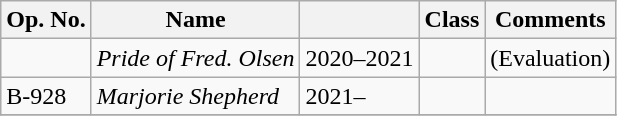<table class="wikitable">
<tr>
<th>Op. No.</th>
<th>Name</th>
<th></th>
<th>Class</th>
<th>Comments</th>
</tr>
<tr>
<td></td>
<td><em>Pride of Fred. Olsen</em></td>
<td>2020–2021</td>
<td></td>
<td>(Evaluation)</td>
</tr>
<tr>
<td>B-928</td>
<td><em>Marjorie Shepherd</em></td>
<td>2021–</td>
<td></td>
<td></td>
</tr>
<tr>
</tr>
</table>
